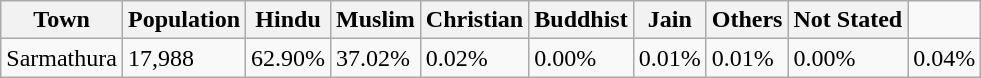<table class="wikitable">
<tr>
<th>Town</th>
<th>Population</th>
<th>Hindu</th>
<th>Muslim</th>
<th>Christian</th>
<th>Buddhist</th>
<th>Jain</th>
<th>Others</th>
<th>Not Stated</th>
</tr>
<tr>
<td>Sarmathura</td>
<td>17,988</td>
<td>62.90%</td>
<td>37.02%</td>
<td>0.02%</td>
<td>0.00%</td>
<td>0.01%</td>
<td>0.01%</td>
<td>0.00%</td>
<td>0.04%</td>
</tr>
</table>
